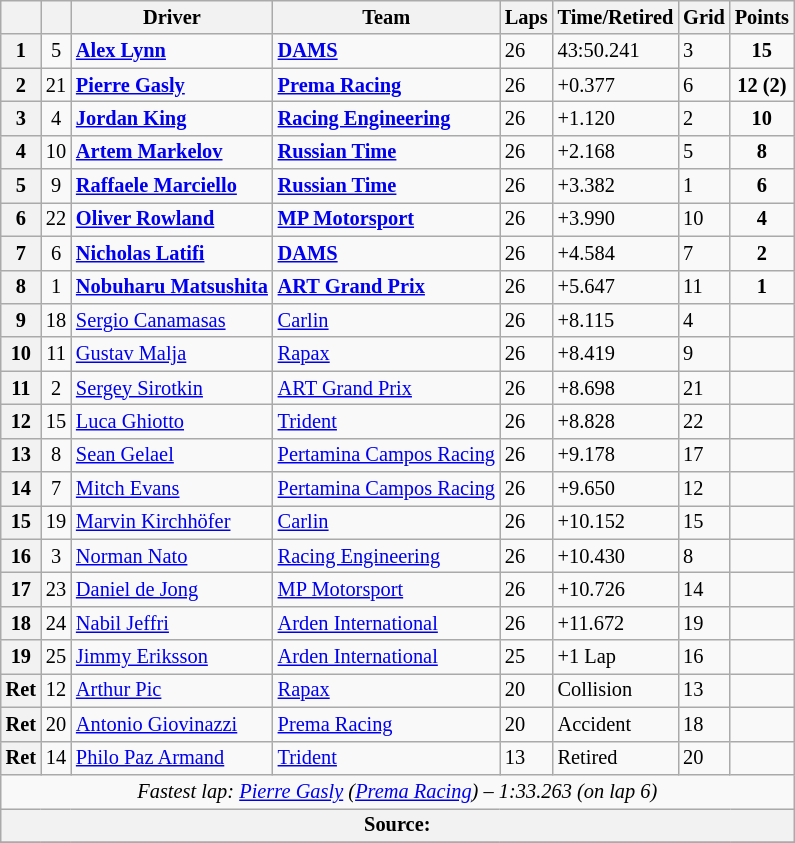<table class="wikitable" style="font-size:85%">
<tr>
<th></th>
<th></th>
<th>Driver</th>
<th>Team</th>
<th>Laps</th>
<th>Time/Retired</th>
<th>Grid</th>
<th>Points</th>
</tr>
<tr>
<th>1</th>
<td align="center">5</td>
<td> <strong><a href='#'>Alex Lynn</a></strong></td>
<td><strong><a href='#'>DAMS</a></strong></td>
<td>26</td>
<td>43:50.241</td>
<td>3</td>
<td align="center"><strong>15</strong></td>
</tr>
<tr>
<th>2</th>
<td align="center">21</td>
<td> <strong><a href='#'>Pierre Gasly</a></strong></td>
<td><strong><a href='#'>Prema Racing</a></strong></td>
<td>26</td>
<td>+0.377</td>
<td>6</td>
<td align="center"><strong>12 (2)</strong></td>
</tr>
<tr>
<th>3</th>
<td align="center">4</td>
<td> <strong><a href='#'>Jordan King</a></strong></td>
<td><strong><a href='#'>Racing Engineering</a></strong></td>
<td>26</td>
<td>+1.120</td>
<td>2</td>
<td align="center"><strong>10</strong></td>
</tr>
<tr>
<th>4</th>
<td align="center">10</td>
<td> <strong><a href='#'>Artem Markelov</a></strong></td>
<td><strong><a href='#'>Russian Time</a></strong></td>
<td>26</td>
<td>+2.168</td>
<td>5</td>
<td align="center"><strong>8</strong></td>
</tr>
<tr>
<th>5</th>
<td align="center">9</td>
<td> <strong><a href='#'>Raffaele Marciello</a></strong></td>
<td><strong><a href='#'>Russian Time</a></strong></td>
<td>26</td>
<td>+3.382</td>
<td>1</td>
<td align="center"><strong>6</strong></td>
</tr>
<tr>
<th>6</th>
<td align="center">22</td>
<td> <strong><a href='#'>Oliver Rowland</a></strong></td>
<td><strong><a href='#'>MP Motorsport</a></strong></td>
<td>26</td>
<td>+3.990</td>
<td>10</td>
<td align="center"><strong>4</strong></td>
</tr>
<tr>
<th>7</th>
<td align="center">6</td>
<td> <strong><a href='#'>Nicholas Latifi</a></strong></td>
<td><strong><a href='#'>DAMS</a></strong></td>
<td>26</td>
<td>+4.584</td>
<td>7</td>
<td align="center"><strong>2</strong></td>
</tr>
<tr>
<th>8</th>
<td align="center">1</td>
<td> <strong><a href='#'>Nobuharu Matsushita</a></strong></td>
<td><strong><a href='#'>ART Grand Prix</a></strong></td>
<td>26</td>
<td>+5.647</td>
<td>11</td>
<td align="center"><strong>1</strong></td>
</tr>
<tr>
<th>9</th>
<td align="center">18</td>
<td> <a href='#'>Sergio Canamasas</a></td>
<td><a href='#'>Carlin</a></td>
<td>26</td>
<td>+8.115</td>
<td>4</td>
<td></td>
</tr>
<tr>
<th>10</th>
<td align="center">11</td>
<td> <a href='#'>Gustav Malja</a></td>
<td><a href='#'>Rapax</a></td>
<td>26</td>
<td>+8.419</td>
<td>9</td>
<td></td>
</tr>
<tr>
<th>11</th>
<td align="center">2</td>
<td> <a href='#'>Sergey Sirotkin</a></td>
<td><a href='#'>ART Grand Prix</a></td>
<td>26</td>
<td>+8.698</td>
<td>21</td>
<td></td>
</tr>
<tr>
<th>12</th>
<td align="center">15</td>
<td> <a href='#'>Luca Ghiotto</a></td>
<td><a href='#'>Trident</a></td>
<td>26</td>
<td>+8.828</td>
<td>22</td>
<td></td>
</tr>
<tr>
<th>13</th>
<td align="center">8</td>
<td> <a href='#'>Sean Gelael</a></td>
<td><a href='#'>Pertamina Campos Racing</a></td>
<td>26</td>
<td>+9.178</td>
<td>17</td>
<td></td>
</tr>
<tr>
<th>14</th>
<td align="center">7</td>
<td> <a href='#'>Mitch Evans</a></td>
<td><a href='#'>Pertamina Campos Racing</a></td>
<td>26</td>
<td>+9.650</td>
<td>12</td>
<td></td>
</tr>
<tr>
<th>15</th>
<td align="center">19</td>
<td> <a href='#'>Marvin Kirchhöfer</a></td>
<td><a href='#'>Carlin</a></td>
<td>26</td>
<td>+10.152</td>
<td>15</td>
<td></td>
</tr>
<tr>
<th>16</th>
<td align="center">3</td>
<td> <a href='#'>Norman Nato</a></td>
<td><a href='#'>Racing Engineering</a></td>
<td>26</td>
<td>+10.430</td>
<td>8</td>
<td></td>
</tr>
<tr>
<th>17</th>
<td align="center">23</td>
<td> <a href='#'>Daniel de Jong</a></td>
<td><a href='#'>MP Motorsport</a></td>
<td>26</td>
<td>+10.726</td>
<td>14</td>
<td></td>
</tr>
<tr>
<th>18</th>
<td align="center">24</td>
<td> <a href='#'>Nabil Jeffri</a></td>
<td><a href='#'>Arden International</a></td>
<td>26</td>
<td>+11.672</td>
<td>19</td>
<td></td>
</tr>
<tr>
<th>19</th>
<td align="center">25</td>
<td> <a href='#'>Jimmy Eriksson</a></td>
<td><a href='#'>Arden International</a></td>
<td>25</td>
<td>+1 Lap</td>
<td>16</td>
<td></td>
</tr>
<tr>
<th>Ret</th>
<td align="center">12</td>
<td> <a href='#'>Arthur Pic</a></td>
<td><a href='#'>Rapax</a></td>
<td>20</td>
<td>Collision</td>
<td>13</td>
<td></td>
</tr>
<tr>
<th>Ret</th>
<td align="center">20</td>
<td> <a href='#'>Antonio Giovinazzi</a></td>
<td><a href='#'>Prema Racing</a></td>
<td>20</td>
<td>Accident</td>
<td>18</td>
<td></td>
</tr>
<tr>
<th>Ret</th>
<td align="center">14</td>
<td> <a href='#'>Philo Paz Armand</a></td>
<td><a href='#'>Trident</a></td>
<td>13</td>
<td>Retired</td>
<td>20</td>
<td></td>
</tr>
<tr>
<td colspan="8" align="center"><em>Fastest lap:  <a href='#'>Pierre Gasly</a> (<a href='#'>Prema Racing</a>) – 1:33.263 (on lap 6)</em></td>
</tr>
<tr>
<th colspan="8">Source:</th>
</tr>
<tr>
</tr>
</table>
